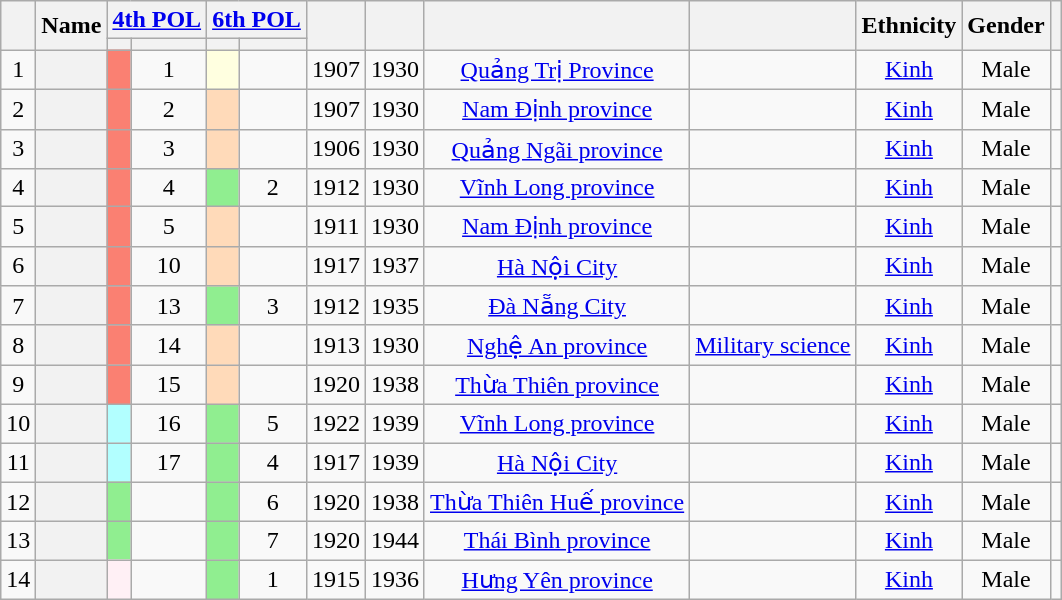<table class="wikitable sortable" style=text-align:center>
<tr>
<th Rowspan="2"></th>
<th Rowspan="2">Name</th>
<th colspan="2" unsortable><a href='#'>4th POL</a></th>
<th colspan="2" unsortable><a href='#'>6th POL</a></th>
<th Rowspan="2"></th>
<th Rowspan="2"></th>
<th Rowspan="2"></th>
<th Rowspan="2"></th>
<th Rowspan="2">Ethnicity</th>
<th Rowspan="2">Gender</th>
<th Rowspan="2"  scope="col" class="unsortable"></th>
</tr>
<tr>
<th></th>
<th></th>
<th></th>
<th></th>
</tr>
<tr>
<td>1</td>
<th align="center" scope="row" style="font-weight:normal;"></th>
<td bgcolor = Salmon></td>
<td>1</td>
<td bgcolor = LightYellow></td>
<td></td>
<td>1907</td>
<td>1930</td>
<td><a href='#'>Quảng Trị Province</a></td>
<td></td>
<td><a href='#'>Kinh</a></td>
<td>Male</td>
<td></td>
</tr>
<tr>
<td>2</td>
<th align="center" scope="row" style="font-weight:normal;"></th>
<td bgcolor = Salmon></td>
<td>2</td>
<td bgcolor = PeachPuff></td>
<td></td>
<td>1907</td>
<td>1930</td>
<td><a href='#'>Nam Định province</a></td>
<td></td>
<td><a href='#'>Kinh</a></td>
<td>Male</td>
<td></td>
</tr>
<tr>
<td>3</td>
<th align="center" scope="row" style="font-weight:normal;"></th>
<td bgcolor = Salmon></td>
<td>3</td>
<td bgcolor = PeachPuff></td>
<td></td>
<td>1906</td>
<td>1930</td>
<td><a href='#'>Quảng Ngãi province</a></td>
<td></td>
<td><a href='#'>Kinh</a></td>
<td>Male</td>
<td></td>
</tr>
<tr>
<td>4</td>
<th align="center" scope="row" style="font-weight:normal;"></th>
<td bgcolor = Salmon></td>
<td>4</td>
<td bgcolor = LightGreen></td>
<td>2</td>
<td>1912</td>
<td>1930</td>
<td><a href='#'>Vĩnh Long province</a></td>
<td></td>
<td><a href='#'>Kinh</a></td>
<td>Male</td>
<td></td>
</tr>
<tr>
<td>5</td>
<th align="center" scope="row" style="font-weight:normal;"></th>
<td bgcolor = Salmon></td>
<td>5</td>
<td bgcolor = PeachPuff></td>
<td></td>
<td>1911</td>
<td>1930</td>
<td><a href='#'>Nam Định province</a></td>
<td></td>
<td><a href='#'>Kinh</a></td>
<td>Male</td>
<td></td>
</tr>
<tr>
<td>6</td>
<th align="center" scope="row" style="font-weight:normal;"></th>
<td bgcolor = Salmon></td>
<td>10</td>
<td bgcolor = PeachPuff></td>
<td></td>
<td>1917</td>
<td>1937</td>
<td><a href='#'>Hà Nội City</a></td>
<td></td>
<td><a href='#'>Kinh</a></td>
<td>Male</td>
<td></td>
</tr>
<tr>
<td>7</td>
<th align="center" scope="row" style="font-weight:normal;"></th>
<td bgcolor = Salmon></td>
<td>13</td>
<td bgcolor = LightGreen></td>
<td>3</td>
<td>1912</td>
<td>1935</td>
<td><a href='#'>Đà Nẵng City</a></td>
<td></td>
<td><a href='#'>Kinh</a></td>
<td>Male</td>
<td></td>
</tr>
<tr>
<td>8</td>
<th align="center" scope="row" style="font-weight:normal;"></th>
<td bgcolor = Salmon></td>
<td>14</td>
<td bgcolor = PeachPuff></td>
<td></td>
<td>1913</td>
<td>1930</td>
<td><a href='#'>Nghệ An province</a></td>
<td><a href='#'>Military science</a></td>
<td><a href='#'>Kinh</a></td>
<td>Male</td>
<td></td>
</tr>
<tr>
<td>9</td>
<th align="center" scope="row" style="font-weight:normal;"></th>
<td bgcolor = Salmon></td>
<td>15</td>
<td bgcolor = PeachPuff></td>
<td></td>
<td>1920</td>
<td>1938</td>
<td><a href='#'>Thừa Thiên province</a></td>
<td></td>
<td><a href='#'>Kinh</a></td>
<td>Male</td>
<td></td>
</tr>
<tr>
<td>10</td>
<th align="center" scope="row" style="font-weight:normal;"></th>
<td bgcolor = #B2FFFF></td>
<td>16</td>
<td bgcolor = LightGreen></td>
<td>5</td>
<td>1922</td>
<td>1939</td>
<td><a href='#'>Vĩnh Long province</a></td>
<td></td>
<td><a href='#'>Kinh</a></td>
<td>Male</td>
<td></td>
</tr>
<tr>
<td>11</td>
<th align="center" scope="row" style="font-weight:normal;"></th>
<td bgcolor = #B2FFFF></td>
<td>17</td>
<td bgcolor = LightGreen></td>
<td>4</td>
<td>1917</td>
<td>1939</td>
<td><a href='#'>Hà Nội City</a></td>
<td></td>
<td><a href='#'>Kinh</a></td>
<td>Male</td>
<td></td>
</tr>
<tr>
<td>12</td>
<th align="center" scope="row" style="font-weight:normal;"></th>
<td bgcolor = LightGreen></td>
<td></td>
<td bgcolor = LightGreen></td>
<td>6</td>
<td>1920</td>
<td>1938</td>
<td><a href='#'>Thừa Thiên Huế province</a></td>
<td></td>
<td><a href='#'>Kinh</a></td>
<td>Male</td>
<td></td>
</tr>
<tr>
<td>13</td>
<th align="center" scope="row" style="font-weight:normal;"></th>
<td bgcolor = LightGreen></td>
<td></td>
<td bgcolor = LightGreen></td>
<td>7</td>
<td>1920</td>
<td>1944</td>
<td><a href='#'>Thái Bình province</a></td>
<td></td>
<td><a href='#'>Kinh</a></td>
<td>Male</td>
<td></td>
</tr>
<tr>
<td>14</td>
<th align="center" scope="row" style="font-weight:normal;"></th>
<td bgcolor = LavenderBlush></td>
<td></td>
<td bgcolor = LightGreen></td>
<td>1</td>
<td>1915</td>
<td>1936</td>
<td><a href='#'>Hưng Yên province</a></td>
<td></td>
<td><a href='#'>Kinh</a></td>
<td>Male</td>
<td></td>
</tr>
</table>
